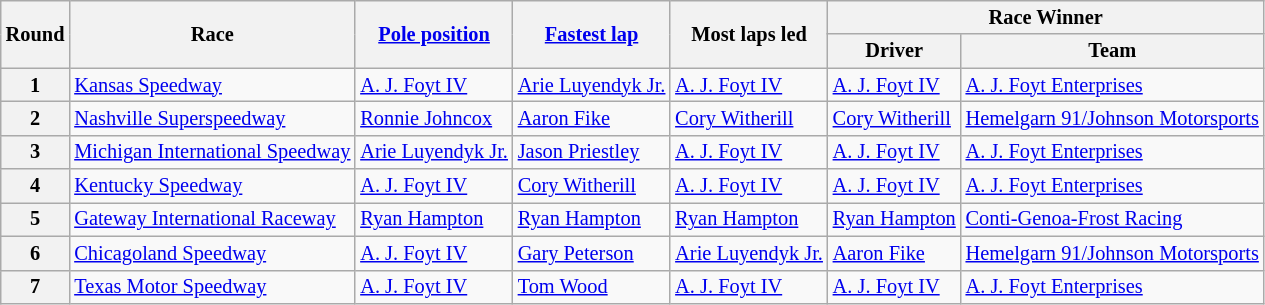<table class="wikitable" style="font-size: 85%">
<tr>
<th rowspan="2">Round</th>
<th rowspan="2">Race</th>
<th rowspan="2"><a href='#'>Pole position</a></th>
<th rowspan="2"><a href='#'>Fastest lap</a></th>
<th rowspan="2">Most laps led</th>
<th colspan="2">Race Winner</th>
</tr>
<tr>
<th>Driver</th>
<th>Team</th>
</tr>
<tr>
<th>1</th>
<td><a href='#'>Kansas Speedway</a></td>
<td> <a href='#'>A. J. Foyt IV</a></td>
<td> <a href='#'>Arie Luyendyk Jr.</a></td>
<td> <a href='#'>A. J. Foyt IV</a></td>
<td> <a href='#'>A. J. Foyt IV</a></td>
<td><a href='#'>A. J. Foyt Enterprises</a></td>
</tr>
<tr>
<th>2</th>
<td><a href='#'>Nashville Superspeedway</a></td>
<td> <a href='#'>Ronnie Johncox</a></td>
<td> <a href='#'>Aaron Fike</a></td>
<td> <a href='#'>Cory Witherill</a></td>
<td> <a href='#'>Cory Witherill</a></td>
<td><a href='#'>Hemelgarn 91/Johnson Motorsports</a></td>
</tr>
<tr>
<th>3</th>
<td><a href='#'>Michigan International Speedway</a></td>
<td> <a href='#'>Arie Luyendyk Jr.</a></td>
<td> <a href='#'>Jason Priestley</a></td>
<td> <a href='#'>A. J. Foyt IV</a></td>
<td> <a href='#'>A. J. Foyt IV</a></td>
<td><a href='#'>A. J. Foyt Enterprises</a></td>
</tr>
<tr>
<th>4</th>
<td><a href='#'>Kentucky Speedway</a></td>
<td> <a href='#'>A. J. Foyt IV</a></td>
<td> <a href='#'>Cory Witherill</a></td>
<td> <a href='#'>A. J. Foyt IV</a></td>
<td> <a href='#'>A. J. Foyt IV</a></td>
<td><a href='#'>A. J. Foyt Enterprises</a></td>
</tr>
<tr>
<th>5</th>
<td><a href='#'>Gateway International Raceway</a></td>
<td> <a href='#'>Ryan Hampton</a></td>
<td> <a href='#'>Ryan Hampton</a></td>
<td> <a href='#'>Ryan Hampton</a></td>
<td> <a href='#'>Ryan Hampton</a></td>
<td><a href='#'>Conti-Genoa-Frost Racing</a></td>
</tr>
<tr>
<th>6</th>
<td><a href='#'>Chicagoland Speedway</a></td>
<td> <a href='#'>A. J. Foyt IV</a></td>
<td> <a href='#'>Gary Peterson</a></td>
<td> <a href='#'>Arie Luyendyk Jr.</a></td>
<td> <a href='#'>Aaron Fike</a></td>
<td><a href='#'>Hemelgarn 91/Johnson Motorsports</a></td>
</tr>
<tr>
<th>7</th>
<td><a href='#'>Texas Motor Speedway</a></td>
<td> <a href='#'>A. J. Foyt IV</a></td>
<td> <a href='#'>Tom Wood</a></td>
<td> <a href='#'>A. J. Foyt IV</a></td>
<td> <a href='#'>A. J. Foyt IV</a></td>
<td><a href='#'>A. J. Foyt Enterprises</a></td>
</tr>
</table>
